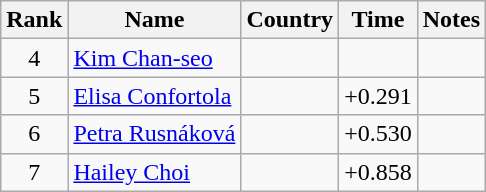<table class="wikitable sortable" style="text-align:center">
<tr>
<th>Rank</th>
<th>Name</th>
<th>Country</th>
<th>Time</th>
<th>Notes</th>
</tr>
<tr>
<td>4</td>
<td align=left><a href='#'>Kim Chan-seo</a></td>
<td align=left></td>
<td></td>
<td></td>
</tr>
<tr>
<td>5</td>
<td align=left><a href='#'>Elisa Confortola</a></td>
<td align=left></td>
<td>+0.291</td>
<td></td>
</tr>
<tr>
<td>6</td>
<td align=left><a href='#'>Petra Rusnáková</a></td>
<td align=left></td>
<td>+0.530</td>
<td></td>
</tr>
<tr>
<td>7</td>
<td align=left><a href='#'>Hailey Choi</a></td>
<td align=left></td>
<td>+0.858</td>
<td></td>
</tr>
</table>
